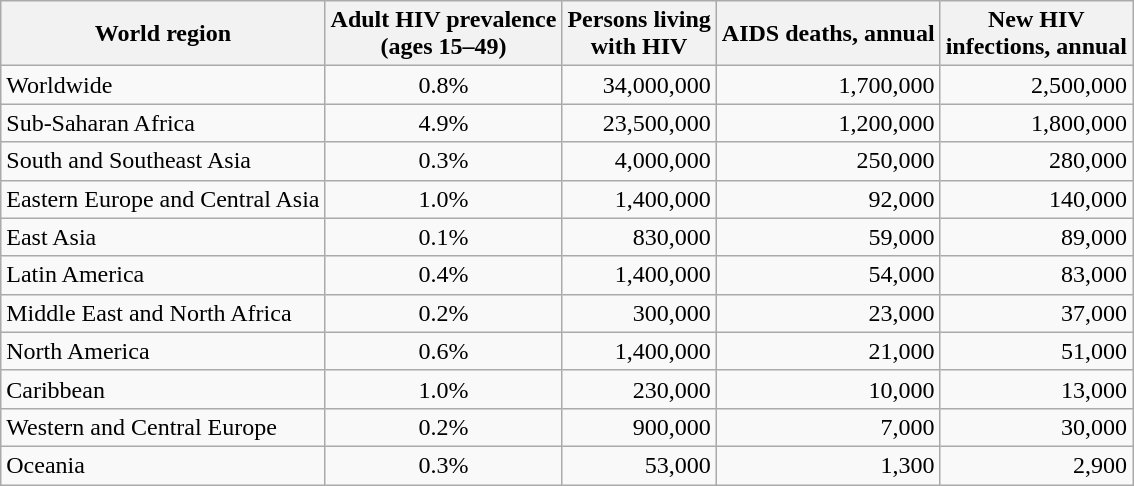<table class="sortable wikitable">
<tr>
<th>World region</th>
<th>Adult HIV prevalence<br>(ages 15–49)</th>
<th>Persons living<br>with HIV</th>
<th>AIDS deaths, annual</th>
<th>New HIV<br>infections, annual</th>
</tr>
<tr>
<td>Worldwide</td>
<td align="center">0.8%</td>
<td align="right">34,000,000</td>
<td align="right">1,700,000</td>
<td align="right">2,500,000</td>
</tr>
<tr>
<td>Sub-Saharan Africa</td>
<td align="center">4.9%</td>
<td align="right">23,500,000</td>
<td align="right">1,200,000</td>
<td align="right">1,800,000</td>
</tr>
<tr>
<td>South and Southeast Asia</td>
<td align="center">0.3%</td>
<td align="right">4,000,000</td>
<td align="right">250,000</td>
<td align="right">280,000</td>
</tr>
<tr>
<td>Eastern Europe and Central Asia</td>
<td align="center">1.0%</td>
<td align="right">1,400,000</td>
<td align="right">92,000</td>
<td align="right">140,000</td>
</tr>
<tr>
<td>East Asia</td>
<td align="center">0.1%</td>
<td align="right">830,000</td>
<td align="right">59,000</td>
<td align="right">89,000</td>
</tr>
<tr>
<td>Latin America</td>
<td align="center">0.4%</td>
<td align="right">1,400,000</td>
<td align="right">54,000</td>
<td align="right">83,000</td>
</tr>
<tr>
<td>Middle East and North Africa</td>
<td align="center">0.2%</td>
<td align="right">300,000</td>
<td align="right">23,000</td>
<td align="right">37,000</td>
</tr>
<tr>
<td>North America</td>
<td align="center">0.6%</td>
<td align="right">1,400,000</td>
<td align="right">21,000</td>
<td align="right">51,000</td>
</tr>
<tr>
<td>Caribbean</td>
<td align="center">1.0%</td>
<td align="right">230,000</td>
<td align="right">10,000</td>
<td align="right">13,000</td>
</tr>
<tr>
<td>Western and Central Europe</td>
<td align="center">0.2%</td>
<td align="right">900,000</td>
<td align="right">7,000</td>
<td align="right">30,000</td>
</tr>
<tr>
<td>Oceania</td>
<td align="center">0.3%</td>
<td align="right">53,000</td>
<td align="right">1,300</td>
<td align="right">2,900</td>
</tr>
</table>
